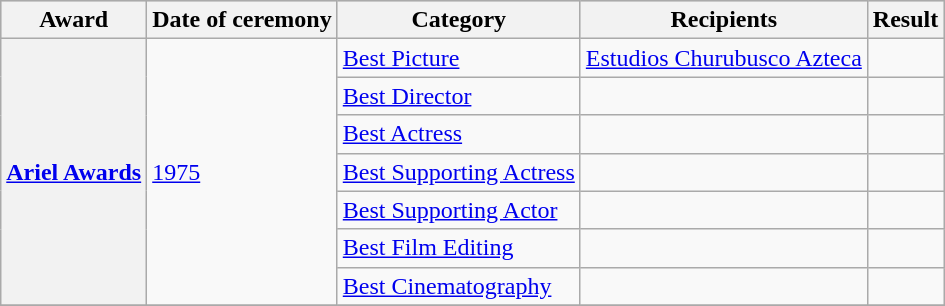<table class="wikitable plainrowheaders sortable">
<tr style="background:#ccc; text-align:center;">
<th scope="col">Award</th>
<th scope="col">Date of ceremony</th>
<th scope="col">Category</th>
<th scope="col">Recipients</th>
<th scope="col">Result</th>
</tr>
<tr>
<th scope="row" rowspan="7"><a href='#'>Ariel Awards</a></th>
<td rowspan="7"><a href='#'>1975</a></td>
<td><a href='#'>Best Picture</a></td>
<td><a href='#'>Estudios Churubusco Azteca</a></td>
<td></td>
</tr>
<tr>
<td><a href='#'>Best Director</a></td>
<td></td>
<td></td>
</tr>
<tr>
<td><a href='#'>Best Actress</a></td>
<td></td>
<td></td>
</tr>
<tr>
<td><a href='#'>Best Supporting Actress</a></td>
<td></td>
<td></td>
</tr>
<tr>
<td><a href='#'>Best Supporting Actor</a></td>
<td></td>
<td></td>
</tr>
<tr>
<td><a href='#'>Best Film Editing</a></td>
<td></td>
<td></td>
</tr>
<tr>
<td><a href='#'>Best Cinematography</a></td>
<td></td>
<td></td>
</tr>
<tr>
</tr>
</table>
